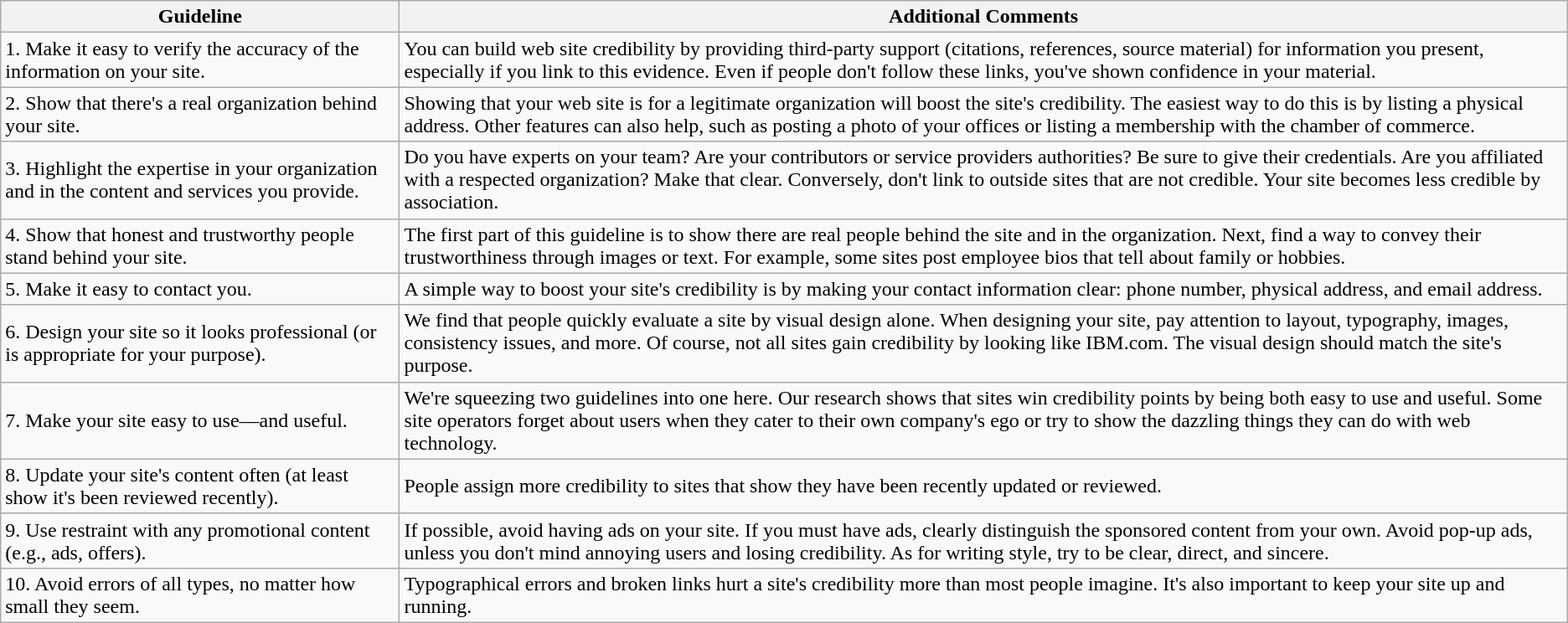<table class="wikitable">
<tr>
<th>Guideline</th>
<th>Additional Comments</th>
</tr>
<tr>
<td>1.  Make it easy to verify the accuracy of the information on your site.</td>
<td>You can build web site credibility by providing third-party support (citations, references, source material) for information you present, especially if you link to this evidence.  Even if people don't follow these links, you've shown confidence in your material.</td>
</tr>
<tr>
<td>2.  Show that there's a real organization behind your site.</td>
<td>Showing that your web site is for a legitimate organization will boost the site's credibility.  The easiest way to do this is by listing a physical address.  Other features can also help, such as posting a photo of your offices or listing a membership with the chamber of commerce.</td>
</tr>
<tr>
<td>3.  Highlight the expertise in your organization and in the content and services you provide.</td>
<td>Do you have experts on your team?  Are your contributors or service providers authorities? Be sure to give their credentials.  Are you affiliated with a respected organization?  Make that clear.  Conversely, don't link to outside sites that are not credible.  Your site becomes less credible by association.</td>
</tr>
<tr>
<td>4.  Show that honest and trustworthy people stand behind your site.</td>
<td>The first part of this guideline is to show there are real people behind the site and in the organization.  Next, find a way to convey their trustworthiness through images or text.  For example, some sites post employee bios that tell about family or hobbies.</td>
</tr>
<tr>
<td>5.  Make it easy to contact you.</td>
<td>A simple way to boost your site's credibility is by making your contact information clear: phone number, physical address, and email address.</td>
</tr>
<tr>
<td>6.  Design your site so it looks professional (or is appropriate for your purpose).</td>
<td>We find that people quickly evaluate a site by visual design alone.  When designing your site, pay attention to layout, typography, images, consistency issues, and more.  Of course, not all sites gain credibility by looking like IBM.com.  The visual design should match the site's purpose.</td>
</tr>
<tr>
<td>7.  Make your site easy to use—and useful.</td>
<td>We're squeezing two guidelines into one here.  Our research shows that sites win credibility points by being both easy to use and useful.  Some site operators forget about users when they cater to their own company's ego or try to show the dazzling things they can do with web technology.</td>
</tr>
<tr>
<td>8.  Update your site's content often (at least show it's been reviewed recently).</td>
<td>People assign more credibility to sites that show they have been recently updated or reviewed.</td>
</tr>
<tr>
<td>9.  Use restraint with any promotional content (e.g., ads, offers).</td>
<td>If possible, avoid having ads on your site.  If you must have ads, clearly distinguish the sponsored content from your own.  Avoid pop-up ads, unless you don't mind annoying users and losing credibility.  As for writing style, try to be clear, direct, and sincere.</td>
</tr>
<tr>
<td>10.  Avoid errors of all types, no matter how small they seem.</td>
<td>Typographical errors and broken links hurt a site's credibility more than most people imagine.  It's also important to keep your site up and running.</td>
</tr>
</table>
